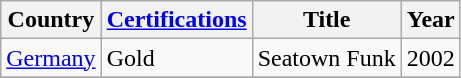<table class="wikitable" border="1">
<tr>
<th>Country</th>
<th><a href='#'>Certifications</a></th>
<th>Title</th>
<th>Year</th>
</tr>
<tr>
<td><a href='#'>Germany</a></td>
<td>Gold</td>
<td>Seatown Funk</td>
<td>2002</td>
</tr>
<tr>
</tr>
</table>
